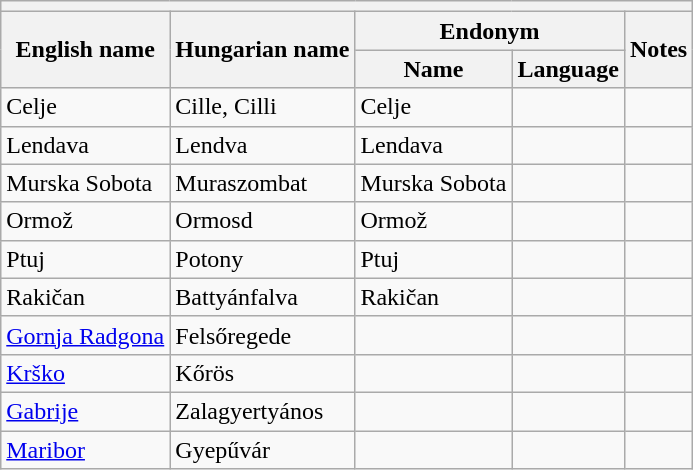<table class="wikitable sortable">
<tr>
<th colspan="5"></th>
</tr>
<tr>
<th rowspan="2">English name</th>
<th rowspan="2">Hungarian name</th>
<th colspan="2">Endonym</th>
<th rowspan="2">Notes</th>
</tr>
<tr>
<th>Name</th>
<th>Language</th>
</tr>
<tr>
<td>Celje</td>
<td>Cille, Cilli</td>
<td>Celje</td>
<td></td>
<td></td>
</tr>
<tr>
<td>Lendava</td>
<td>Lendva</td>
<td>Lendava</td>
<td></td>
<td></td>
</tr>
<tr>
<td>Murska Sobota</td>
<td>Muraszombat</td>
<td>Murska Sobota</td>
<td></td>
<td></td>
</tr>
<tr>
<td>Ormož</td>
<td>Ormosd</td>
<td>Ormož</td>
<td></td>
<td></td>
</tr>
<tr>
<td>Ptuj</td>
<td>Potony</td>
<td>Ptuj</td>
<td></td>
<td></td>
</tr>
<tr>
<td>Rakičan</td>
<td>Battyánfalva</td>
<td>Rakičan</td>
<td></td>
<td></td>
</tr>
<tr>
<td><a href='#'>Gornja Radgona</a></td>
<td>Felsőregede</td>
<td></td>
<td></td>
<td></td>
</tr>
<tr>
<td><a href='#'>Krško</a></td>
<td>Kőrös</td>
<td></td>
<td></td>
<td></td>
</tr>
<tr>
<td><a href='#'>Gabrije</a></td>
<td>Zalagyertyános</td>
<td></td>
<td></td>
<td></td>
</tr>
<tr>
<td><a href='#'>Maribor</a></td>
<td>Gyepűvár</td>
<td></td>
<td></td>
<td></td>
</tr>
</table>
